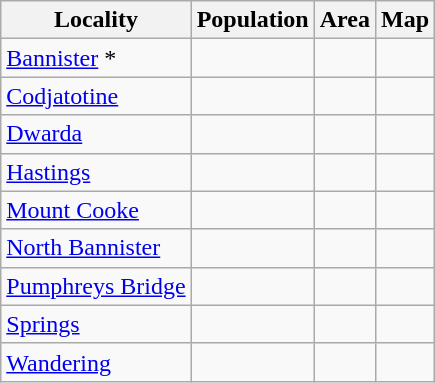<table class="wikitable sortable">
<tr>
<th>Locality</th>
<th data-sort-type=number>Population</th>
<th data-sort-type=number>Area</th>
<th>Map</th>
</tr>
<tr>
<td><a href='#'>Bannister</a> *</td>
<td></td>
<td></td>
<td></td>
</tr>
<tr>
<td><a href='#'>Codjatotine</a></td>
<td></td>
<td></td>
<td></td>
</tr>
<tr>
<td><a href='#'>Dwarda</a></td>
<td></td>
<td></td>
<td></td>
</tr>
<tr>
<td><a href='#'>Hastings</a></td>
<td></td>
<td></td>
<td></td>
</tr>
<tr>
<td><a href='#'>Mount Cooke</a></td>
<td></td>
<td></td>
<td></td>
</tr>
<tr>
<td><a href='#'>North Bannister</a></td>
<td></td>
<td></td>
<td></td>
</tr>
<tr>
<td><a href='#'>Pumphreys Bridge</a></td>
<td></td>
<td></td>
<td></td>
</tr>
<tr>
<td><a href='#'>Springs</a></td>
<td></td>
<td></td>
<td></td>
</tr>
<tr>
<td><a href='#'>Wandering</a></td>
<td></td>
<td></td>
<td></td>
</tr>
</table>
